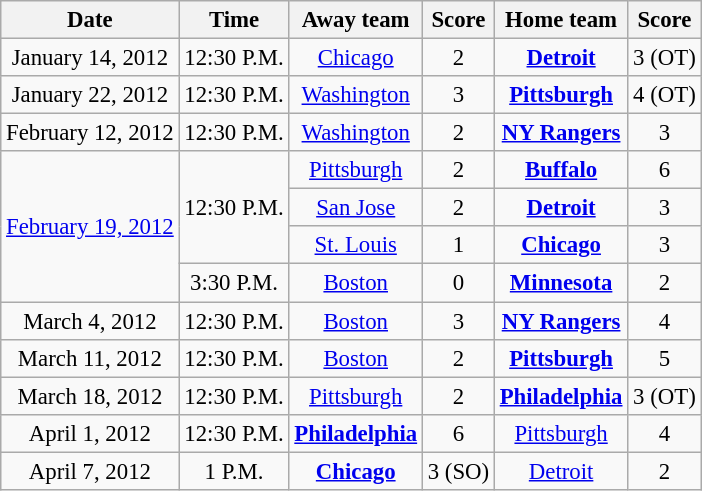<table class="wikitable sortable" style="font-size: 95%;text-align: center;">
<tr>
<th>Date</th>
<th>Time</th>
<th>Away team</th>
<th>Score</th>
<th>Home team</th>
<th>Score</th>
</tr>
<tr>
<td>January 14, 2012</td>
<td>12:30 P.M.</td>
<td><a href='#'>Chicago</a></td>
<td>2</td>
<td><strong><a href='#'>Detroit</a></strong></td>
<td>3 (OT)</td>
</tr>
<tr>
<td>January 22, 2012</td>
<td>12:30 P.M.</td>
<td><a href='#'>Washington</a></td>
<td>3</td>
<td><strong><a href='#'>Pittsburgh</a></strong></td>
<td>4 (OT)</td>
</tr>
<tr>
<td>February 12, 2012</td>
<td>12:30 P.M.</td>
<td><a href='#'>Washington</a></td>
<td>2</td>
<td><strong><a href='#'>NY Rangers</a></strong></td>
<td>3</td>
</tr>
<tr>
<td rowspan=4><a href='#'>February 19, 2012</a></td>
<td rowspan=3>12:30 P.M.</td>
<td><a href='#'>Pittsburgh</a></td>
<td>2</td>
<td><strong><a href='#'>Buffalo</a></strong></td>
<td>6</td>
</tr>
<tr>
<td><a href='#'>San Jose</a></td>
<td>2</td>
<td><strong><a href='#'>Detroit</a></strong></td>
<td>3</td>
</tr>
<tr>
<td><a href='#'>St. Louis</a></td>
<td>1</td>
<td><strong><a href='#'>Chicago</a></strong></td>
<td>3</td>
</tr>
<tr>
<td>3:30 P.M.</td>
<td><a href='#'>Boston</a></td>
<td>0</td>
<td><strong><a href='#'>Minnesota</a></strong></td>
<td>2</td>
</tr>
<tr>
<td>March 4, 2012</td>
<td>12:30 P.M.</td>
<td><a href='#'>Boston</a></td>
<td>3</td>
<td><strong><a href='#'>NY Rangers</a></strong></td>
<td>4</td>
</tr>
<tr>
<td>March 11, 2012</td>
<td>12:30 P.M.</td>
<td><a href='#'>Boston</a></td>
<td>2</td>
<td><strong><a href='#'>Pittsburgh</a></strong></td>
<td>5</td>
</tr>
<tr>
<td>March 18, 2012</td>
<td>12:30 P.M.</td>
<td><a href='#'>Pittsburgh</a></td>
<td>2</td>
<td><strong><a href='#'>Philadelphia</a></strong></td>
<td>3 (OT)</td>
</tr>
<tr>
<td>April 1, 2012</td>
<td>12:30 P.M.</td>
<td><strong><a href='#'>Philadelphia</a></strong></td>
<td>6</td>
<td><a href='#'>Pittsburgh</a></td>
<td>4</td>
</tr>
<tr>
<td>April 7, 2012</td>
<td>1 P.M.</td>
<td><strong><a href='#'>Chicago</a></strong></td>
<td>3 (SO)</td>
<td><a href='#'>Detroit</a></td>
<td>2</td>
</tr>
</table>
